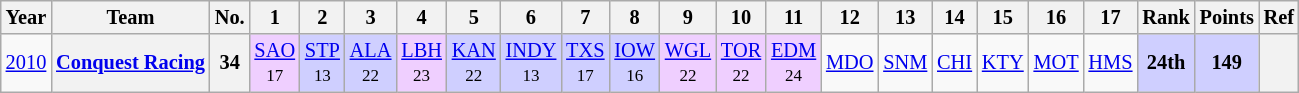<table class="wikitable" style="text-align:center; font-size:85%">
<tr>
<th>Year</th>
<th>Team</th>
<th>No.</th>
<th>1</th>
<th>2</th>
<th>3</th>
<th>4</th>
<th>5</th>
<th>6</th>
<th>7</th>
<th>8</th>
<th>9</th>
<th>10</th>
<th>11</th>
<th>12</th>
<th>13</th>
<th>14</th>
<th>15</th>
<th>16</th>
<th>17</th>
<th>Rank</th>
<th>Points</th>
<th>Ref</th>
</tr>
<tr>
<td><a href='#'>2010</a></td>
<th nowrap><a href='#'>Conquest Racing</a></th>
<th>34</th>
<td style="background:#EFCFFF;"><a href='#'>SAO</a><br><small>17</small></td>
<td style="background:#CFCFFF;"><a href='#'>STP</a><br><small>13</small></td>
<td style="background:#CFCFFF;"><a href='#'>ALA</a><br><small>22</small></td>
<td style="background:#EFCFFF;"><a href='#'>LBH</a><br><small>23</small></td>
<td style="background:#CFCFFF;"><a href='#'>KAN</a><br><small>22</small></td>
<td style="background:#CFCFFF;"><a href='#'>INDY</a><br><small>13</small></td>
<td style="background:#CFCFFF;"><a href='#'>TXS</a><br><small>17</small></td>
<td style="background:#CFCFFF;"><a href='#'>IOW</a><br><small>16</small></td>
<td style="background:#EFCFFF;"><a href='#'>WGL</a><br><small>22</small></td>
<td style="background:#EFCFFF;"><a href='#'>TOR</a><br><small>22</small></td>
<td style="background:#EFCFFF;"><a href='#'>EDM</a><br><small>24</small></td>
<td><a href='#'>MDO</a><br><small></small></td>
<td><a href='#'>SNM</a><br><small></small></td>
<td><a href='#'>CHI</a><br><small></small></td>
<td><a href='#'>KTY</a><br><small></small></td>
<td><a href='#'>MOT</a><br><small></small></td>
<td><a href='#'>HMS</a><br><small></small></td>
<th style="background:#CFCFFF;"><strong>24th</strong></th>
<th style="background:#CFCFFF;"><strong>149</strong></th>
<th></th>
</tr>
</table>
